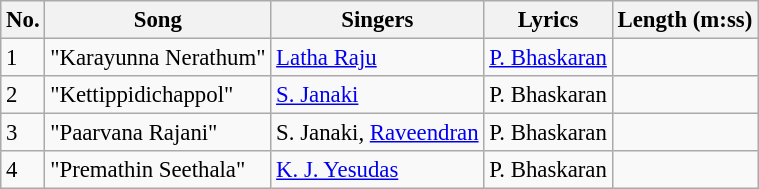<table class="wikitable" style="font-size:95%;">
<tr>
<th>No.</th>
<th>Song</th>
<th>Singers</th>
<th>Lyrics</th>
<th>Length (m:ss)</th>
</tr>
<tr>
<td>1</td>
<td>"Karayunna Nerathum"</td>
<td><a href='#'>Latha Raju</a></td>
<td><a href='#'>P. Bhaskaran</a></td>
<td></td>
</tr>
<tr>
<td>2</td>
<td>"Kettippidichappol"</td>
<td><a href='#'>S. Janaki</a></td>
<td>P. Bhaskaran</td>
<td></td>
</tr>
<tr>
<td>3</td>
<td>"Paarvana Rajani"</td>
<td>S. Janaki, <a href='#'>Raveendran</a></td>
<td>P. Bhaskaran</td>
<td></td>
</tr>
<tr>
<td>4</td>
<td>"Premathin Seethala"</td>
<td><a href='#'>K. J. Yesudas</a></td>
<td>P. Bhaskaran</td>
<td></td>
</tr>
</table>
